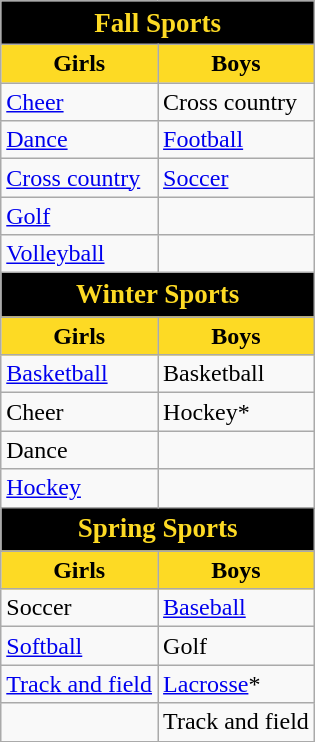<table class="wikitable">
<tr style="font-weight:bold; text-align:center; background-color:#000000;">
<th colspan="2" style="font-size:large; background-color:#000000; color:#fdda24;">Fall Sports</th>
</tr>
<tr style="font-weight:bold; text-align:center; background-color:#fdda24;">
<td>Girls</td>
<td>Boys</td>
</tr>
<tr>
<td><a href='#'>Cheer</a></td>
<td>Cross country</td>
</tr>
<tr>
<td><a href='#'>Dance</a></td>
<td><a href='#'>Football</a></td>
</tr>
<tr>
<td><a href='#'>Cross country</a></td>
<td><a href='#'>Soccer</a></td>
</tr>
<tr>
<td><a href='#'>Golf</a></td>
<td></td>
</tr>
<tr>
<td><a href='#'>Volleyball</a></td>
<td></td>
</tr>
<tr style="font-weight:bold; text-align:center;">
<td colspan="2" style="font-size:large; background-color:#000000; color:#fdda24;">Winter Sports</td>
</tr>
<tr style="font-weight:bold; text-align:center; background-color:#FDDA24;">
<td>Girls</td>
<td>Boys</td>
</tr>
<tr>
<td><a href='#'>Basketball</a></td>
<td>Basketball</td>
</tr>
<tr>
<td>Cheer</td>
<td>Hockey*</td>
</tr>
<tr>
<td>Dance</td>
<td></td>
</tr>
<tr>
<td><a href='#'>Hockey</a></td>
<td></td>
</tr>
<tr style="font-weight:bold; text-align:center;">
<td colspan="2" style="font-size:large; background-color:#000000; color:#fdda24;">Spring Sports</td>
</tr>
<tr style="font-weight:bold; text-align:center; background-color:#FDDA24;">
<td>Girls</td>
<td>Boys</td>
</tr>
<tr>
<td>Soccer</td>
<td><a href='#'>Baseball</a></td>
</tr>
<tr>
<td><a href='#'>Softball</a></td>
<td>Golf</td>
</tr>
<tr>
<td><a href='#'>Track and field</a></td>
<td><a href='#'>Lacrosse</a>*</td>
</tr>
<tr>
<td></td>
<td>Track and field</td>
</tr>
</table>
